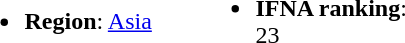<table>
<tr>
<td width=150px><br><ul><li><strong>Region</strong>: <a href='#'>Asia</a></li></ul></td>
<td width=150px><br><ul><li><strong>IFNA ranking</strong>: 23</li></ul></td>
</tr>
</table>
